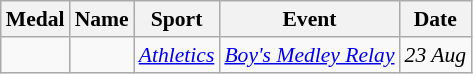<table class="wikitable sortable" style="font-size:90%">
<tr>
<th>Medal</th>
<th>Name</th>
<th>Sport</th>
<th>Event</th>
<th>Date</th>
</tr>
<tr>
<td><em></em></td>
<td><em></em></td>
<td><em><a href='#'>Athletics</a></em></td>
<td><em><a href='#'>Boy's Medley Relay</a></em></td>
<td><em>23 Aug</em></td>
</tr>
</table>
